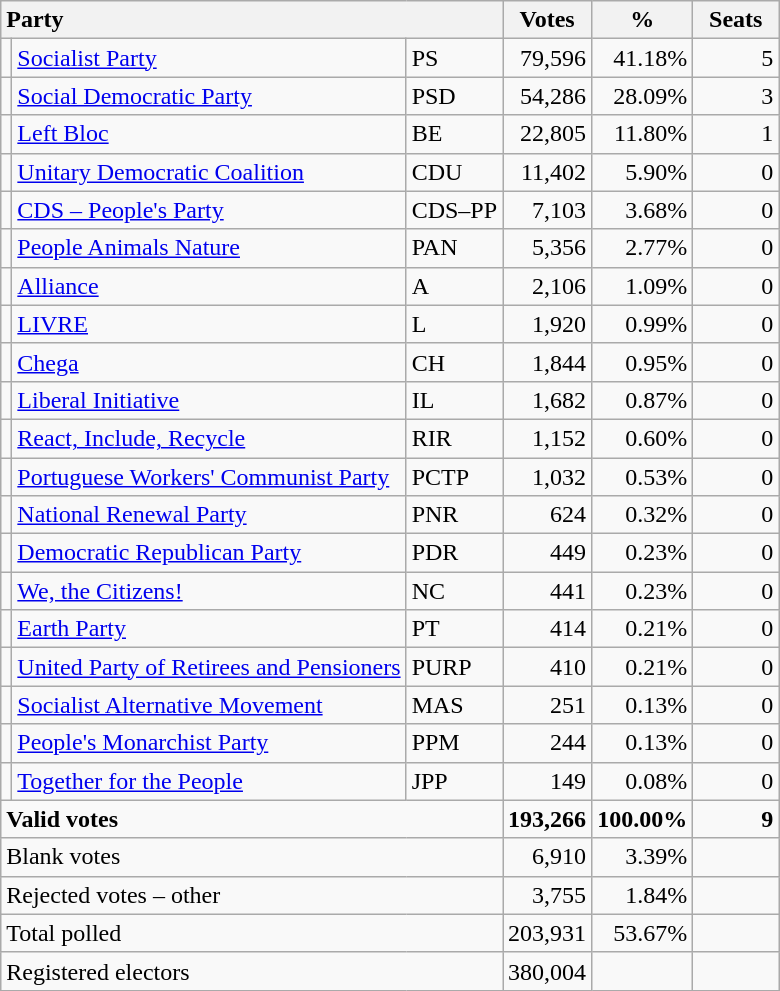<table class="wikitable" border="1" style="text-align:right;">
<tr>
<th style="text-align:left;" colspan=3>Party</th>
<th align=center width="50">Votes</th>
<th align=center width="50">%</th>
<th align=center width="50">Seats</th>
</tr>
<tr>
<td></td>
<td align=left><a href='#'>Socialist Party</a></td>
<td align=left>PS</td>
<td>79,596</td>
<td>41.18%</td>
<td>5</td>
</tr>
<tr>
<td></td>
<td align=left><a href='#'>Social Democratic Party</a></td>
<td align=left>PSD</td>
<td>54,286</td>
<td>28.09%</td>
<td>3</td>
</tr>
<tr>
<td></td>
<td align=left><a href='#'>Left Bloc</a></td>
<td align=left>BE</td>
<td>22,805</td>
<td>11.80%</td>
<td>1</td>
</tr>
<tr>
<td></td>
<td align=left style="white-space: nowrap;"><a href='#'>Unitary Democratic Coalition</a></td>
<td align=left>CDU</td>
<td>11,402</td>
<td>5.90%</td>
<td>0</td>
</tr>
<tr>
<td></td>
<td align=left><a href='#'>CDS – People's Party</a></td>
<td align=left style="white-space: nowrap;">CDS–PP</td>
<td>7,103</td>
<td>3.68%</td>
<td>0</td>
</tr>
<tr>
<td></td>
<td align=left><a href='#'>People Animals Nature</a></td>
<td align=left>PAN</td>
<td>5,356</td>
<td>2.77%</td>
<td>0</td>
</tr>
<tr>
<td></td>
<td align=left><a href='#'>Alliance</a></td>
<td align=left>A</td>
<td>2,106</td>
<td>1.09%</td>
<td>0</td>
</tr>
<tr>
<td></td>
<td align=left><a href='#'>LIVRE</a></td>
<td align=left>L</td>
<td>1,920</td>
<td>0.99%</td>
<td>0</td>
</tr>
<tr>
<td></td>
<td align=left><a href='#'>Chega</a></td>
<td align=left>CH</td>
<td>1,844</td>
<td>0.95%</td>
<td>0</td>
</tr>
<tr>
<td></td>
<td align=left><a href='#'>Liberal Initiative</a></td>
<td align=left>IL</td>
<td>1,682</td>
<td>0.87%</td>
<td>0</td>
</tr>
<tr>
<td></td>
<td align=left><a href='#'>React, Include, Recycle</a></td>
<td align=left>RIR</td>
<td>1,152</td>
<td>0.60%</td>
<td>0</td>
</tr>
<tr>
<td></td>
<td align=left><a href='#'>Portuguese Workers' Communist Party</a></td>
<td align=left>PCTP</td>
<td>1,032</td>
<td>0.53%</td>
<td>0</td>
</tr>
<tr>
<td></td>
<td align=left><a href='#'>National Renewal Party</a></td>
<td align=left>PNR</td>
<td>624</td>
<td>0.32%</td>
<td>0</td>
</tr>
<tr>
<td></td>
<td align=left><a href='#'>Democratic Republican Party</a></td>
<td align=left>PDR</td>
<td>449</td>
<td>0.23%</td>
<td>0</td>
</tr>
<tr>
<td></td>
<td align=left><a href='#'>We, the Citizens!</a></td>
<td align=left>NC</td>
<td>441</td>
<td>0.23%</td>
<td>0</td>
</tr>
<tr>
<td></td>
<td align=left><a href='#'>Earth Party</a></td>
<td align=left>PT</td>
<td>414</td>
<td>0.21%</td>
<td>0</td>
</tr>
<tr>
<td></td>
<td align=left><a href='#'>United Party of Retirees and Pensioners</a></td>
<td align=left>PURP</td>
<td>410</td>
<td>0.21%</td>
<td>0</td>
</tr>
<tr>
<td></td>
<td align=left><a href='#'>Socialist Alternative Movement</a></td>
<td align=left>MAS</td>
<td>251</td>
<td>0.13%</td>
<td>0</td>
</tr>
<tr>
<td></td>
<td align=left><a href='#'>People's Monarchist Party</a></td>
<td align=left>PPM</td>
<td>244</td>
<td>0.13%</td>
<td>0</td>
</tr>
<tr>
<td></td>
<td align=left><a href='#'>Together for the People</a></td>
<td align=left>JPP</td>
<td>149</td>
<td>0.08%</td>
<td>0</td>
</tr>
<tr style="font-weight:bold">
<td align=left colspan=3>Valid votes</td>
<td>193,266</td>
<td>100.00%</td>
<td>9</td>
</tr>
<tr>
<td align=left colspan=3>Blank votes</td>
<td>6,910</td>
<td>3.39%</td>
<td></td>
</tr>
<tr>
<td align=left colspan=3>Rejected votes – other</td>
<td>3,755</td>
<td>1.84%</td>
<td></td>
</tr>
<tr>
<td align=left colspan=3>Total polled</td>
<td>203,931</td>
<td>53.67%</td>
<td></td>
</tr>
<tr>
<td align=left colspan=3>Registered electors</td>
<td>380,004</td>
<td></td>
<td></td>
</tr>
</table>
